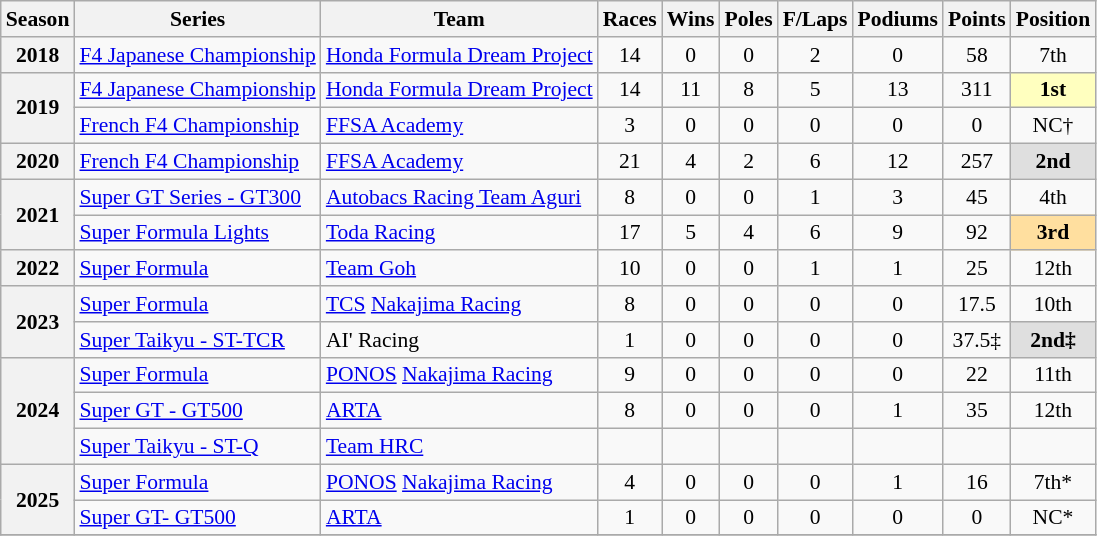<table class="wikitable" style="font-size: 90%; text-align:center">
<tr>
<th>Season</th>
<th>Series</th>
<th>Team</th>
<th>Races</th>
<th>Wins</th>
<th>Poles</th>
<th>F/Laps</th>
<th>Podiums</th>
<th>Points</th>
<th>Position</th>
</tr>
<tr>
<th>2018</th>
<td align=left nowrap><a href='#'>F4 Japanese Championship</a></td>
<td align=left nowrap><a href='#'>Honda Formula Dream Project</a></td>
<td>14</td>
<td>0</td>
<td>0</td>
<td>2</td>
<td>0</td>
<td>58</td>
<td>7th</td>
</tr>
<tr>
<th rowspan=2>2019</th>
<td align=left><a href='#'>F4 Japanese Championship</a></td>
<td align=left><a href='#'>Honda Formula Dream Project</a></td>
<td>14</td>
<td>11</td>
<td>8</td>
<td>5</td>
<td>13</td>
<td>311</td>
<td style="background:#FFFFBF;"><strong>1st</strong></td>
</tr>
<tr>
<td align=left><a href='#'>French F4 Championship</a></td>
<td align=left><a href='#'>FFSA Academy</a></td>
<td>3</td>
<td>0</td>
<td>0</td>
<td>0</td>
<td>0</td>
<td>0</td>
<td>NC†</td>
</tr>
<tr>
<th>2020</th>
<td align=left><a href='#'>French F4 Championship</a></td>
<td align=left><a href='#'>FFSA Academy</a></td>
<td>21</td>
<td>4</td>
<td>2</td>
<td>6</td>
<td>12</td>
<td>257</td>
<td style="background:#DFDFDF;"><strong>2nd</strong></td>
</tr>
<tr>
<th rowspan="2">2021</th>
<td align=left><a href='#'>Super GT Series - GT300</a></td>
<td align=left><a href='#'>Autobacs Racing Team Aguri</a></td>
<td>8</td>
<td>0</td>
<td>0</td>
<td>1</td>
<td>3</td>
<td>45</td>
<td>4th</td>
</tr>
<tr>
<td align="left"><a href='#'>Super Formula Lights</a></td>
<td align="left"><a href='#'>Toda Racing</a></td>
<td>17</td>
<td>5</td>
<td>4</td>
<td>6</td>
<td>9</td>
<td>92</td>
<td style="background:#FFDF9F;"><strong>3rd</strong></td>
</tr>
<tr>
<th>2022</th>
<td align=left><a href='#'>Super Formula</a></td>
<td align=left><a href='#'>Team Goh</a></td>
<td>10</td>
<td>0</td>
<td>0</td>
<td>1</td>
<td>1</td>
<td>25</td>
<td>12th</td>
</tr>
<tr>
<th rowspan="2">2023</th>
<td align=left><a href='#'>Super Formula</a></td>
<td align=left><a href='#'>TCS</a> <a href='#'>Nakajima Racing</a></td>
<td>8</td>
<td>0</td>
<td>0</td>
<td>0</td>
<td>0</td>
<td>17.5</td>
<td>10th</td>
</tr>
<tr>
<td align=left><a href='#'>Super Taikyu - ST-TCR</a></td>
<td align=left>AI' Racing</td>
<td>1</td>
<td>0</td>
<td>0</td>
<td>0</td>
<td>0</td>
<td>37.5‡</td>
<td style="background:#DFDFDF;"><strong>2nd‡</strong></td>
</tr>
<tr>
<th rowspan="3">2024</th>
<td align=left><a href='#'>Super Formula</a></td>
<td align=left><a href='#'>PONOS</a> <a href='#'>Nakajima Racing</a></td>
<td>9</td>
<td>0</td>
<td>0</td>
<td>0</td>
<td>0</td>
<td>22</td>
<td>11th</td>
</tr>
<tr>
<td align=left><a href='#'>Super GT - GT500</a></td>
<td align=left><a href='#'>ARTA</a></td>
<td>8</td>
<td>0</td>
<td>0</td>
<td>0</td>
<td>1</td>
<td>35</td>
<td>12th</td>
</tr>
<tr>
<td align=left><a href='#'>Super Taikyu - ST-Q</a></td>
<td align=left><a href='#'>Team HRC</a></td>
<td></td>
<td></td>
<td></td>
<td></td>
<td></td>
<td></td>
<td></td>
</tr>
<tr>
<th rowspan=2>2025</th>
<td align=left><a href='#'>Super Formula</a></td>
<td align=left><a href='#'>PONOS</a> <a href='#'>Nakajima Racing</a></td>
<td>4</td>
<td>0</td>
<td>0</td>
<td>0</td>
<td>1</td>
<td>16</td>
<td>7th*</td>
</tr>
<tr>
<td align=left><a href='#'>Super GT- GT500</a></td>
<td align=left><a href='#'>ARTA</a></td>
<td>1</td>
<td>0</td>
<td>0</td>
<td>0</td>
<td>0</td>
<td>0</td>
<td>NC*</td>
</tr>
<tr>
</tr>
</table>
